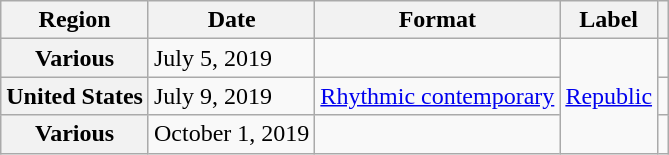<table class="wikitable plainrowheaders">
<tr>
<th scope="col">Region</th>
<th scope="col">Date</th>
<th scope="col">Format</th>
<th scope="col">Label</th>
<th scope="col"></th>
</tr>
<tr>
<th scope="row">Various</th>
<td>July 5, 2019</td>
<td></td>
<td rowspan="6"><a href='#'>Republic</a></td>
<td align="center"></td>
</tr>
<tr>
<th scope="row">United States</th>
<td>July 9, 2019</td>
<td><a href='#'>Rhythmic contemporary</a></td>
<td align="center"></td>
</tr>
<tr>
<th scope="row" rowspan="4">Various</th>
<td rowspan="4">October 1, 2019</td>
<td></td>
<td align="center"></td>
</tr>
</table>
